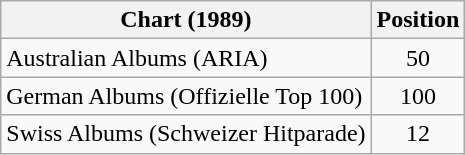<table class="wikitable sortable">
<tr>
<th>Chart (1989)</th>
<th>Position</th>
</tr>
<tr>
<td>Australian Albums (ARIA)</td>
<td style="text-align:center">50</td>
</tr>
<tr>
<td>German Albums (Offizielle Top 100)</td>
<td style="text-align:center">100</td>
</tr>
<tr>
<td>Swiss Albums (Schweizer Hitparade)</td>
<td style="text-align:center">12</td>
</tr>
</table>
